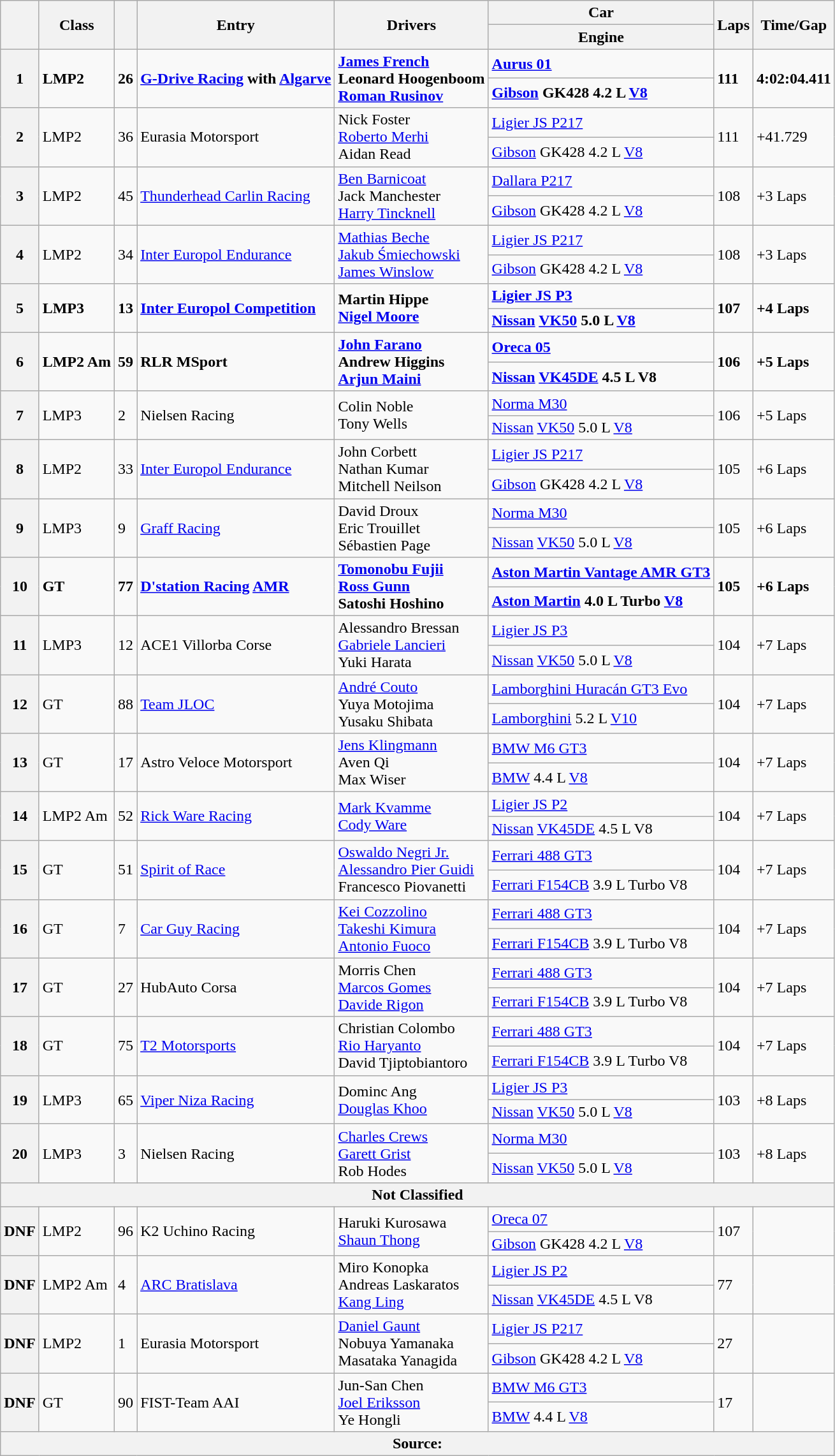<table class="wikitable">
<tr>
<th rowspan="2"></th>
<th rowspan="2">Class</th>
<th rowspan="2"></th>
<th rowspan="2">Entry</th>
<th rowspan="2">Drivers</th>
<th>Car</th>
<th rowspan="2">Laps</th>
<th rowspan="2">Time/Gap</th>
</tr>
<tr>
<th>Engine</th>
</tr>
<tr>
<th rowspan="2">1</th>
<td rowspan="2"><strong>LMP2</strong></td>
<td rowspan="2"><strong>26</strong></td>
<td rowspan="2"><strong> <a href='#'>G-Drive Racing</a> with <a href='#'>Algarve</a></strong></td>
<td rowspan="2"><strong> <a href='#'>James French</a><br> Leonard Hoogenboom<br> <a href='#'>Roman Rusinov</a></strong></td>
<td><a href='#'><strong>Aurus 01</strong></a></td>
<td rowspan="2"><strong>111</strong></td>
<td rowspan="2"><strong>4:02:04.411</strong></td>
</tr>
<tr>
<td><strong><a href='#'>Gibson</a> GK428 4.2 L <a href='#'>V8</a></strong></td>
</tr>
<tr>
<th rowspan="2">2</th>
<td rowspan="2">LMP2</td>
<td rowspan="2">36</td>
<td rowspan="2"> Eurasia Motorsport</td>
<td rowspan="2"> Nick Foster<br> <a href='#'>Roberto Merhi</a><br> Aidan Read</td>
<td><a href='#'>Ligier JS P217</a></td>
<td rowspan="2">111</td>
<td rowspan="2">+41.729</td>
</tr>
<tr>
<td><a href='#'>Gibson</a> GK428 4.2 L <a href='#'>V8</a></td>
</tr>
<tr>
<th rowspan="2">3</th>
<td rowspan="2">LMP2</td>
<td rowspan="2">45</td>
<td rowspan="2"> <a href='#'>Thunderhead Carlin Racing</a></td>
<td rowspan="2"> <a href='#'>Ben Barnicoat</a><br> Jack Manchester<br> <a href='#'>Harry Tincknell</a></td>
<td><a href='#'>Dallara P217</a></td>
<td rowspan="2">108</td>
<td rowspan="2">+3 Laps</td>
</tr>
<tr>
<td><a href='#'>Gibson</a> GK428 4.2 L <a href='#'>V8</a></td>
</tr>
<tr>
<th rowspan="2">4</th>
<td rowspan="2">LMP2</td>
<td rowspan="2">34</td>
<td rowspan="2"> <a href='#'>Inter Europol Endurance</a></td>
<td rowspan="2"> <a href='#'>Mathias Beche</a><br> <a href='#'>Jakub Śmiechowski</a><br> <a href='#'>James Winslow</a></td>
<td><a href='#'>Ligier JS P217</a></td>
<td rowspan="2">108</td>
<td rowspan="2">+3 Laps</td>
</tr>
<tr>
<td><a href='#'>Gibson</a> GK428 4.2 L <a href='#'>V8</a></td>
</tr>
<tr>
<th rowspan="2">5</th>
<td rowspan="2"><strong>LMP3</strong></td>
<td rowspan="2"><strong>13</strong></td>
<td rowspan="2"><strong> <a href='#'>Inter Europol Competition</a></strong></td>
<td rowspan="2"><strong> Martin Hippe<br> <a href='#'>Nigel Moore</a></strong></td>
<td><strong><a href='#'>Ligier JS P3</a></strong></td>
<td rowspan="2"><strong>107</strong></td>
<td rowspan="2"><strong>+4 Laps</strong></td>
</tr>
<tr>
<td><strong><a href='#'>Nissan</a> <a href='#'>VK50</a> 5.0 L <a href='#'>V8</a></strong></td>
</tr>
<tr>
<th rowspan="2">6</th>
<td rowspan="2"><strong>LMP2 Am</strong></td>
<td rowspan="2"><strong>59</strong></td>
<td rowspan="2"><strong> RLR MSport</strong></td>
<td rowspan="2"><strong> <a href='#'>John Farano</a><br> Andrew Higgins<br> <a href='#'>Arjun Maini</a></strong></td>
<td><strong><a href='#'>Oreca 05</a></strong></td>
<td rowspan="2"><strong>106</strong></td>
<td rowspan="2"><strong>+5 Laps</strong></td>
</tr>
<tr>
<td><strong><a href='#'>Nissan</a> <a href='#'>VK45DE</a> 4.5 L V8</strong></td>
</tr>
<tr>
<th rowspan="2">7</th>
<td rowspan="2">LMP3</td>
<td rowspan="2">2</td>
<td rowspan="2"> Nielsen Racing</td>
<td rowspan="2"> Colin Noble<br> Tony Wells</td>
<td><a href='#'>Norma M30</a></td>
<td rowspan="2">106</td>
<td rowspan="2">+5 Laps</td>
</tr>
<tr>
<td><a href='#'>Nissan</a> <a href='#'>VK50</a> 5.0 L <a href='#'>V8</a></td>
</tr>
<tr>
<th rowspan="2">8</th>
<td rowspan="2">LMP2</td>
<td rowspan="2">33</td>
<td rowspan="2"> <a href='#'>Inter Europol Endurance</a></td>
<td rowspan="2"> John Corbett<br> Nathan Kumar<br> Mitchell Neilson</td>
<td><a href='#'>Ligier JS P217</a></td>
<td rowspan="2">105</td>
<td rowspan="2">+6 Laps</td>
</tr>
<tr>
<td><a href='#'>Gibson</a> GK428 4.2 L <a href='#'>V8</a></td>
</tr>
<tr>
<th rowspan="2">9</th>
<td rowspan="2">LMP3</td>
<td rowspan="2">9</td>
<td rowspan="2"> <a href='#'>Graff Racing</a></td>
<td rowspan="2"> David Droux<br> Eric Trouillet<br> Sébastien Page</td>
<td><a href='#'>Norma M30</a></td>
<td rowspan="2">105</td>
<td rowspan="2">+6 Laps</td>
</tr>
<tr>
<td><a href='#'>Nissan</a> <a href='#'>VK50</a> 5.0 L <a href='#'>V8</a></td>
</tr>
<tr>
<th rowspan="2">10</th>
<td rowspan="2"><strong>GT</strong></td>
<td rowspan="2"><strong>77</strong></td>
<td rowspan="2"><strong> <a href='#'>D'station Racing</a> <a href='#'>AMR</a></strong></td>
<td rowspan="2"><strong> <a href='#'>Tomonobu Fujii</a><br> <a href='#'>Ross Gunn</a><br> Satoshi Hoshino</strong></td>
<td><a href='#'><strong>Aston Martin Vantage AMR GT3</strong></a></td>
<td rowspan="2"><strong>105</strong></td>
<td rowspan="2"><strong>+6 Laps</strong></td>
</tr>
<tr>
<td><strong><a href='#'>Aston Martin</a> 4.0 L Turbo <a href='#'>V8</a></strong></td>
</tr>
<tr>
<th rowspan="2">11</th>
<td rowspan="2">LMP3</td>
<td rowspan="2">12</td>
<td rowspan="2"> ACE1 Villorba Corse</td>
<td rowspan="2"> Alessandro Bressan<br> <a href='#'>Gabriele Lancieri</a><br> Yuki Harata</td>
<td><a href='#'>Ligier JS P3</a></td>
<td rowspan="2">104</td>
<td rowspan="2">+7 Laps</td>
</tr>
<tr>
<td><a href='#'>Nissan</a> <a href='#'>VK50</a> 5.0 L <a href='#'>V8</a></td>
</tr>
<tr>
<th rowspan="2">12</th>
<td rowspan="2">GT</td>
<td rowspan="2">88</td>
<td rowspan="2"> <a href='#'>Team JLOC</a></td>
<td rowspan="2"> <a href='#'>André Couto</a><br> Yuya Motojima<br> Yusaku Shibata</td>
<td><a href='#'>Lamborghini Huracán GT3 Evo</a></td>
<td rowspan="2">104</td>
<td rowspan="2">+7 Laps</td>
</tr>
<tr>
<td><a href='#'>Lamborghini</a> 5.2 L <a href='#'>V10</a></td>
</tr>
<tr>
<th rowspan="2">13</th>
<td rowspan="2">GT</td>
<td rowspan="2">17</td>
<td rowspan="2"> Astro Veloce Motorsport</td>
<td rowspan="2"> <a href='#'>Jens Klingmann</a><br> Aven Qi<br> Max Wiser</td>
<td><a href='#'>BMW M6 GT3</a></td>
<td rowspan="2">104</td>
<td rowspan="2">+7 Laps</td>
</tr>
<tr>
<td><a href='#'>BMW</a> 4.4 L <a href='#'>V8</a></td>
</tr>
<tr>
<th rowspan="2">14</th>
<td rowspan="2">LMP2 Am</td>
<td rowspan="2">52</td>
<td rowspan="2"> <a href='#'>Rick Ware Racing</a></td>
<td rowspan="2"> <a href='#'>Mark Kvamme</a><br> <a href='#'>Cody Ware</a></td>
<td><a href='#'>Ligier JS P2</a></td>
<td rowspan="2">104</td>
<td rowspan="2">+7 Laps</td>
</tr>
<tr>
<td><a href='#'>Nissan</a> <a href='#'>VK45DE</a> 4.5 L V8</td>
</tr>
<tr>
<th rowspan="2">15</th>
<td rowspan="2">GT</td>
<td rowspan="2">51</td>
<td rowspan="2"> <a href='#'>Spirit of Race</a></td>
<td rowspan="2"> <a href='#'>Oswaldo Negri Jr.</a><br> <a href='#'>Alessandro Pier Guidi</a><br> Francesco Piovanetti</td>
<td><a href='#'>Ferrari 488 GT3</a></td>
<td rowspan="2">104</td>
<td rowspan="2">+7 Laps</td>
</tr>
<tr>
<td><a href='#'>Ferrari F154CB</a> 3.9 L Turbo V8</td>
</tr>
<tr>
<th rowspan="2">16</th>
<td rowspan="2">GT</td>
<td rowspan="2">7</td>
<td rowspan="2"> <a href='#'>Car Guy Racing</a></td>
<td rowspan="2"> <a href='#'>Kei Cozzolino</a><br> <a href='#'>Takeshi Kimura</a><br> <a href='#'>Antonio Fuoco</a></td>
<td><a href='#'>Ferrari 488 GT3</a></td>
<td rowspan="2">104</td>
<td rowspan="2">+7 Laps</td>
</tr>
<tr>
<td><a href='#'>Ferrari F154CB</a> 3.9 L Turbo V8</td>
</tr>
<tr>
<th rowspan="2">17</th>
<td rowspan="2">GT</td>
<td rowspan="2">27</td>
<td rowspan="2"> HubAuto Corsa</td>
<td rowspan="2"> Morris Chen<br> <a href='#'>Marcos Gomes</a><br> <a href='#'>Davide Rigon</a></td>
<td><a href='#'>Ferrari 488 GT3</a></td>
<td rowspan="2">104</td>
<td rowspan="2">+7 Laps</td>
</tr>
<tr>
<td><a href='#'>Ferrari F154CB</a> 3.9 L Turbo V8</td>
</tr>
<tr>
<th rowspan="2">18</th>
<td rowspan="2">GT</td>
<td rowspan="2">75</td>
<td rowspan="2"> <a href='#'>T2 Motorsports</a></td>
<td rowspan="2"> Christian Colombo<br> <a href='#'>Rio Haryanto</a><br> David Tjiptobiantoro</td>
<td><a href='#'>Ferrari 488 GT3</a></td>
<td rowspan="2">104</td>
<td rowspan="2">+7 Laps</td>
</tr>
<tr>
<td><a href='#'>Ferrari F154CB</a> 3.9 L Turbo V8</td>
</tr>
<tr>
<th rowspan="2">19</th>
<td rowspan="2">LMP3</td>
<td rowspan="2">65</td>
<td rowspan="2"> <a href='#'>Viper Niza Racing</a></td>
<td rowspan="2"> Dominc Ang<br> <a href='#'>Douglas Khoo</a></td>
<td><a href='#'>Ligier JS P3</a></td>
<td rowspan="2">103</td>
<td rowspan="2">+8 Laps</td>
</tr>
<tr>
<td><a href='#'>Nissan</a> <a href='#'>VK50</a> 5.0 L <a href='#'>V8</a></td>
</tr>
<tr>
<th rowspan="2">20</th>
<td rowspan="2">LMP3</td>
<td rowspan="2">3</td>
<td rowspan="2"> Nielsen Racing</td>
<td rowspan="2"> <a href='#'>Charles Crews</a><br> <a href='#'>Garett Grist</a><br> Rob Hodes</td>
<td><a href='#'>Norma M30</a></td>
<td rowspan="2">103</td>
<td rowspan="2">+8 Laps</td>
</tr>
<tr>
<td><a href='#'>Nissan</a> <a href='#'>VK50</a> 5.0 L <a href='#'>V8</a></td>
</tr>
<tr>
<th colspan="8">Not Classified</th>
</tr>
<tr>
<th rowspan="2">DNF</th>
<td rowspan="2">LMP2</td>
<td rowspan="2">96</td>
<td rowspan="2"> K2 Uchino Racing</td>
<td rowspan="2"> Haruki Kurosawa<br> <a href='#'>Shaun Thong</a></td>
<td><a href='#'>Oreca 07</a></td>
<td rowspan="2">107</td>
<td rowspan="2"></td>
</tr>
<tr>
<td><a href='#'>Gibson</a> GK428 4.2 L <a href='#'>V8</a></td>
</tr>
<tr>
<th rowspan="2">DNF</th>
<td rowspan="2">LMP2 Am</td>
<td rowspan="2">4</td>
<td rowspan="2"> <a href='#'>ARC Bratislava</a></td>
<td rowspan="2"> Miro Konopka<br> Andreas Laskaratos<br> <a href='#'>Kang Ling</a></td>
<td><a href='#'>Ligier JS P2</a></td>
<td rowspan="2">77</td>
<td rowspan="2"></td>
</tr>
<tr>
<td><a href='#'>Nissan</a> <a href='#'>VK45DE</a> 4.5 L V8</td>
</tr>
<tr>
<th rowspan="2">DNF</th>
<td rowspan="2">LMP2</td>
<td rowspan="2">1</td>
<td rowspan="2"> Eurasia Motorsport</td>
<td rowspan="2"> <a href='#'>Daniel Gaunt</a><br> Nobuya Yamanaka<br> Masataka Yanagida</td>
<td><a href='#'>Ligier JS P217</a></td>
<td rowspan="2">27</td>
<td rowspan="2"></td>
</tr>
<tr>
<td><a href='#'>Gibson</a> GK428 4.2 L <a href='#'>V8</a></td>
</tr>
<tr>
<th rowspan="2">DNF</th>
<td rowspan="2">GT</td>
<td rowspan="2">90</td>
<td rowspan="2"> FIST-Team AAI</td>
<td rowspan="2"> Jun-San Chen<br> <a href='#'>Joel Eriksson</a><br> Ye Hongli</td>
<td><a href='#'>BMW M6 GT3</a></td>
<td rowspan="2">17</td>
<td rowspan="2"></td>
</tr>
<tr>
<td><a href='#'>BMW</a> 4.4 L <a href='#'>V8</a></td>
</tr>
<tr>
<th colspan="8">Source:</th>
</tr>
</table>
